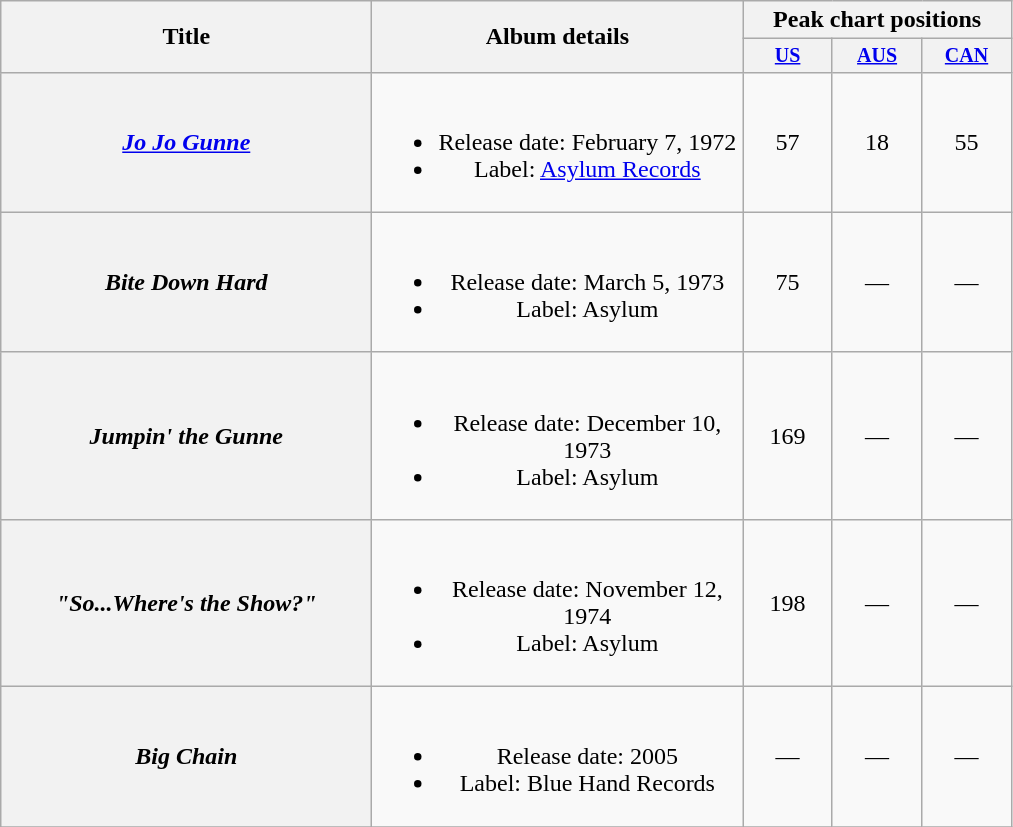<table class="wikitable plainrowheaders" style="text-align:center;">
<tr>
<th rowspan="2" style="width:15em;">Title</th>
<th rowspan="2" style="width:15em;">Album details</th>
<th colspan="4">Peak chart positions</th>
</tr>
<tr style="font-size:smaller;">
<th style="width:4em;"><a href='#'>US</a><br></th>
<th style="width:4em;"><a href='#'>AUS</a><br></th>
<th style="width:4em;"><a href='#'>CAN</a><br></th>
</tr>
<tr>
<th scope="row"><em><a href='#'>Jo Jo Gunne</a></em></th>
<td><br><ul><li>Release date: February 7, 1972</li><li>Label: <a href='#'>Asylum Records</a></li></ul></td>
<td>57</td>
<td>18</td>
<td>55</td>
</tr>
<tr>
<th scope="row"><em>Bite Down Hard</em></th>
<td><br><ul><li>Release date: March 5, 1973</li><li>Label: Asylum</li></ul></td>
<td>75</td>
<td>—</td>
<td>—</td>
</tr>
<tr>
<th scope="row"><em>Jumpin' the Gunne</em></th>
<td><br><ul><li>Release date: December 10, 1973</li><li>Label: Asylum</li></ul></td>
<td>169</td>
<td>—</td>
<td>—</td>
</tr>
<tr>
<th scope="row"><em>"So...Where's the Show?"</em></th>
<td><br><ul><li>Release date: November 12, 1974</li><li>Label: Asylum</li></ul></td>
<td>198</td>
<td>—</td>
<td>—</td>
</tr>
<tr>
<th scope="row"><em>Big Chain</em></th>
<td><br><ul><li>Release date: 2005</li><li>Label: Blue Hand Records</li></ul></td>
<td>—</td>
<td>—</td>
<td>—</td>
</tr>
<tr>
</tr>
</table>
